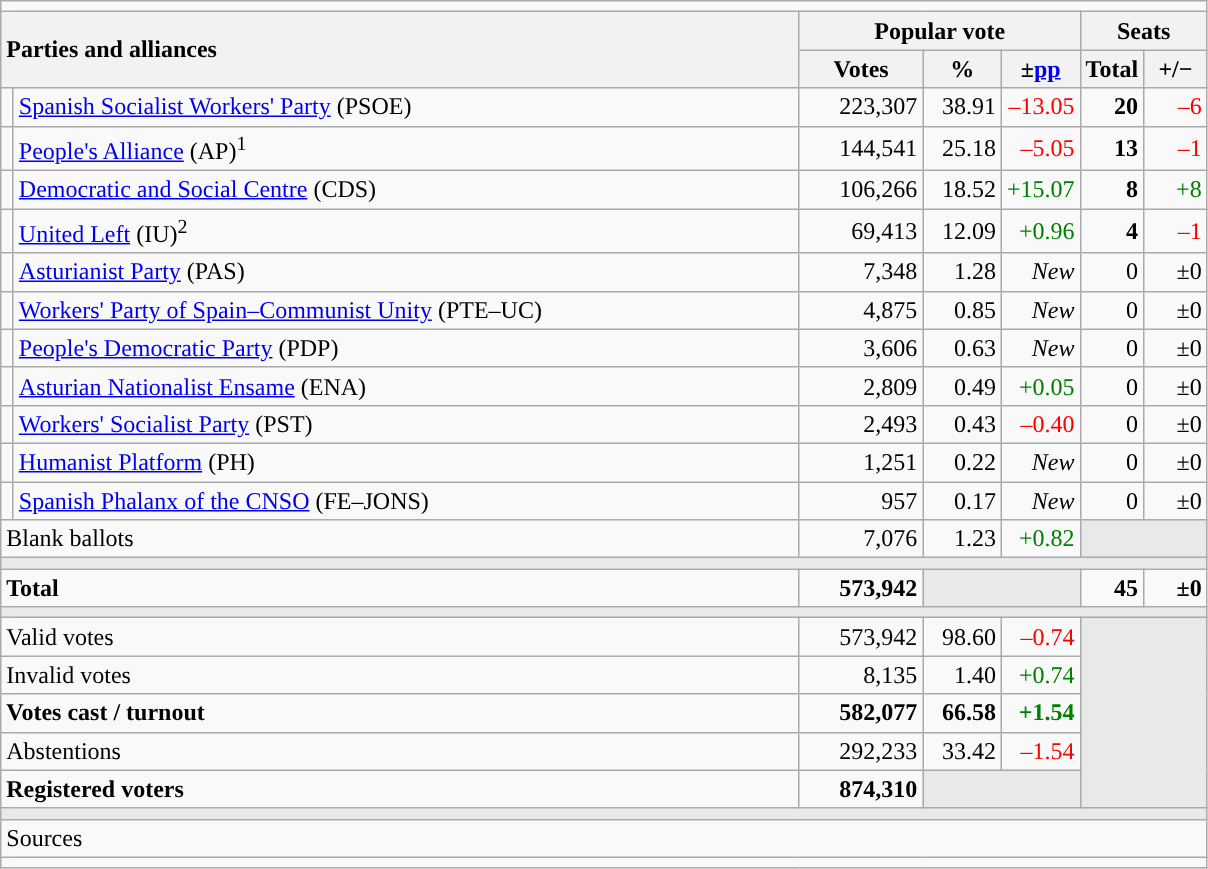<table class="wikitable" style="text-align:right;">
<tr>
<td colspan="7"></td>
</tr>
<tr>
<th style="text-align:left;" rowspan="2" colspan="2" width="525">Parties and alliances</th>
<th colspan="3">Popular vote</th>
<th colspan="2">Seats</th>
</tr>
<tr>
<th width="75">Votes</th>
<th width="45">%</th>
<th width="45">±<a href='#'>pp</a></th>
<th width="35">Total</th>
<th width="35">+/−</th>
</tr>
<tr>
<td width="1" style="color:inherit;background:"></td>
<td align="left"><a href='#'>Spanish Socialist Workers' Party</a> (PSOE)</td>
<td>223,307</td>
<td>38.91</td>
<td style="color:red;">–13.05</td>
<td><strong>20</strong></td>
<td style="color:red;">–6</td>
</tr>
<tr>
<td style="color:inherit;background:"></td>
<td align="left"><a href='#'>People's Alliance</a> (AP)<sup>1</sup></td>
<td>144,541</td>
<td>25.18</td>
<td style="color:red;">–5.05</td>
<td><strong>13</strong></td>
<td style="color:red;">–1</td>
</tr>
<tr>
<td style="color:inherit;background:"></td>
<td align="left"><a href='#'>Democratic and Social Centre</a> (CDS)</td>
<td>106,266</td>
<td>18.52</td>
<td style="color:green;">+15.07</td>
<td><strong>8</strong></td>
<td style="color:green;">+8</td>
</tr>
<tr>
<td style="color:inherit;background:"></td>
<td align="left"><a href='#'>United Left</a> (IU)<sup>2</sup></td>
<td>69,413</td>
<td>12.09</td>
<td style="color:green;">+0.96</td>
<td><strong>4</strong></td>
<td style="color:red;">–1</td>
</tr>
<tr>
<td style="color:inherit;background:"></td>
<td align="left"><a href='#'>Asturianist Party</a> (PAS)</td>
<td>7,348</td>
<td>1.28</td>
<td><em>New</em></td>
<td>0</td>
<td>±0</td>
</tr>
<tr>
<td style="color:inherit;background:"></td>
<td align="left"><a href='#'>Workers' Party of Spain–Communist Unity</a> (PTE–UC)</td>
<td>4,875</td>
<td>0.85</td>
<td><em>New</em></td>
<td>0</td>
<td>±0</td>
</tr>
<tr>
<td style="color:inherit;background:"></td>
<td align="left"><a href='#'>People's Democratic Party</a> (PDP)</td>
<td>3,606</td>
<td>0.63</td>
<td><em>New</em></td>
<td>0</td>
<td>±0</td>
</tr>
<tr>
<td style="color:inherit;background:"></td>
<td align="left"><a href='#'>Asturian Nationalist Ensame</a> (ENA)</td>
<td>2,809</td>
<td>0.49</td>
<td style="color:green;">+0.05</td>
<td>0</td>
<td>±0</td>
</tr>
<tr>
<td style="color:inherit;background:"></td>
<td align="left"><a href='#'>Workers' Socialist Party</a> (PST)</td>
<td>2,493</td>
<td>0.43</td>
<td style="color:red;">–0.40</td>
<td>0</td>
<td>±0</td>
</tr>
<tr>
<td style="color:inherit;background:"></td>
<td align="left"><a href='#'>Humanist Platform</a> (PH)</td>
<td>1,251</td>
<td>0.22</td>
<td><em>New</em></td>
<td>0</td>
<td>±0</td>
</tr>
<tr>
<td style="color:inherit;background:"></td>
<td align="left"><a href='#'>Spanish Phalanx of the CNSO</a> (FE–JONS)</td>
<td>957</td>
<td>0.17</td>
<td><em>New</em></td>
<td>0</td>
<td>±0</td>
</tr>
<tr>
<td align="left" colspan="2">Blank ballots</td>
<td>7,076</td>
<td>1.23</td>
<td style="color:green;">+0.82</td>
<td bgcolor="#E9E9E9" colspan="2"></td>
</tr>
<tr>
<td colspan="7" bgcolor="#E9E9E9"></td>
</tr>
<tr style="font-weight:bold;">
<td align="left" colspan="2">Total</td>
<td>573,942</td>
<td bgcolor="#E9E9E9" colspan="2"></td>
<td>45</td>
<td>±0</td>
</tr>
<tr>
<td colspan="7" bgcolor="#E9E9E9"></td>
</tr>
<tr>
<td align="left" colspan="2">Valid votes</td>
<td>573,942</td>
<td>98.60</td>
<td style="color:red;">–0.74</td>
<td bgcolor="#E9E9E9" colspan="2" rowspan="5"></td>
</tr>
<tr>
<td align="left" colspan="2">Invalid votes</td>
<td>8,135</td>
<td>1.40</td>
<td style="color:green;">+0.74</td>
</tr>
<tr style="font-weight:bold;">
<td align="left" colspan="2">Votes cast / turnout</td>
<td>582,077</td>
<td>66.58</td>
<td style="color:green;">+1.54</td>
</tr>
<tr>
<td align="left" colspan="2">Abstentions</td>
<td>292,233</td>
<td>33.42</td>
<td style="color:red;">–1.54</td>
</tr>
<tr style="font-weight:bold;">
<td align="left" colspan="2">Registered voters</td>
<td>874,310</td>
<td bgcolor="#E9E9E9" colspan="2"></td>
</tr>
<tr>
<td colspan="7" bgcolor="#E9E9E9"></td>
</tr>
<tr>
<td align="left" colspan="7">Sources</td>
</tr>
<tr>
<td colspan="7" style="text-align:left; max-width:790px;"></td>
</tr>
</table>
